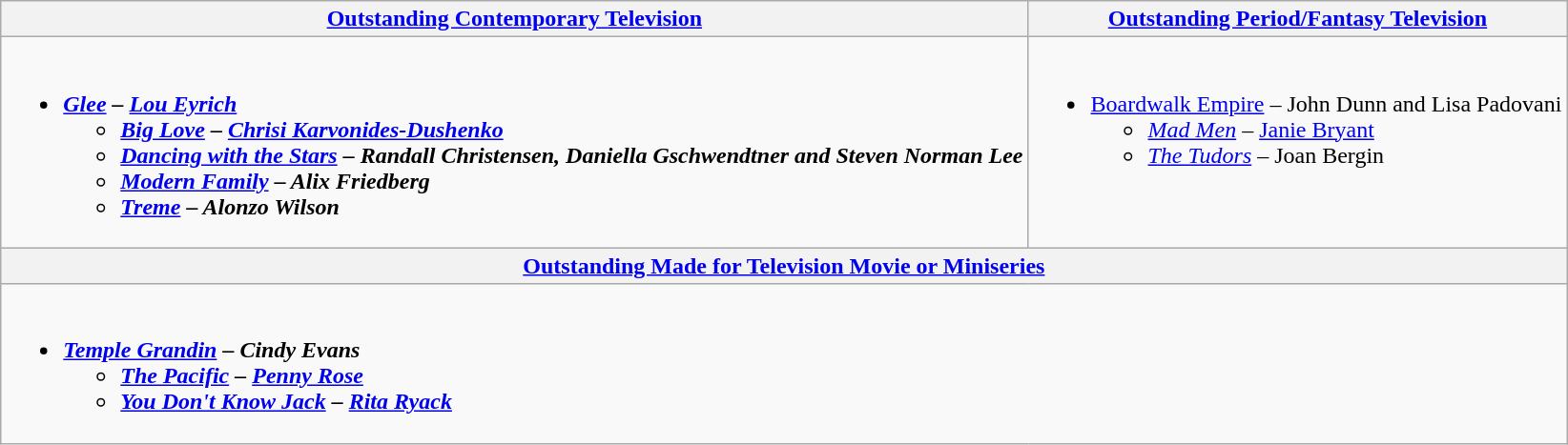<table class=wikitable style="width=100%">
<tr>
<th style="width=50%"><a href='#'>Outstanding Contemporary Television</a></th>
<th style="width=50%"><a href='#'>Outstanding Period/Fantasy Television</a></th>
</tr>
<tr>
<td valign="top"><br><ul><li><strong><em><a href='#'>Glee</a><em> – <a href='#'>Lou Eyrich</a><strong><ul><li></em><a href='#'>Big Love</a><em> – <a href='#'>Chrisi Karvonides-Dushenko</a></li><li></em><a href='#'>Dancing with the Stars</a><em> – Randall Christensen, Daniella Gschwendtner and Steven Norman Lee</li><li></em><a href='#'>Modern Family</a><em> – Alix Friedberg</li><li></em><a href='#'>Treme</a><em> – Alonzo Wilson</li></ul></li></ul></td>
<td valign="top"><br><ul><li></em></strong><a href='#'>Boardwalk Empire</a></em> – John Dunn and Lisa Padovani</strong><ul><li><em><a href='#'>Mad Men</a></em> – <a href='#'>Janie Bryant</a></li><li><em><a href='#'>The Tudors</a></em> – Joan Bergin</li></ul></li></ul></td>
</tr>
<tr>
<th style="width=50%" colspan="2"><a href='#'>Outstanding Made for Television Movie or Miniseries</a></th>
</tr>
<tr>
<td valign="top" colspan="2"><br><ul><li><strong><em><a href='#'>Temple Grandin</a><em> – Cindy Evans<strong><ul><li></em><a href='#'>The Pacific</a><em> – <a href='#'>Penny Rose</a></li><li></em><a href='#'>You Don't Know Jack</a><em> – <a href='#'>Rita Ryack</a></li></ul></li></ul></td>
</tr>
</table>
